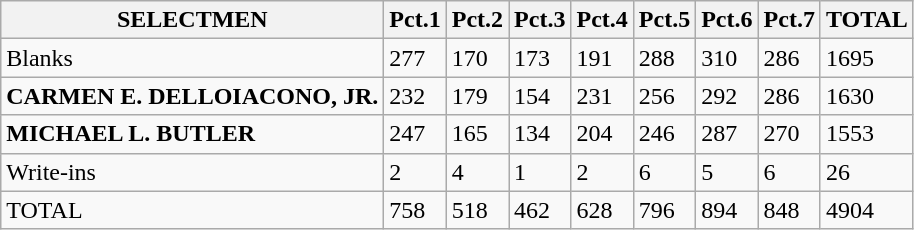<table class="wikitable" left; margin-left:1em">
<tr>
<th>SELECTMEN</th>
<th>Pct.1</th>
<th>Pct.2</th>
<th>Pct.3</th>
<th>Pct.4</th>
<th>Pct.5</th>
<th>Pct.6</th>
<th>Pct.7</th>
<th>TOTAL</th>
</tr>
<tr>
<td>Blanks</td>
<td>277</td>
<td>170</td>
<td>173</td>
<td>191</td>
<td>288</td>
<td>310</td>
<td>286</td>
<td>1695</td>
</tr>
<tr>
<td><strong>CARMEN E. DELLOIACONO, JR.</strong></td>
<td>232</td>
<td>179</td>
<td>154</td>
<td>231</td>
<td>256</td>
<td>292</td>
<td>286</td>
<td>1630</td>
</tr>
<tr>
<td><strong>MICHAEL L. BUTLER</strong></td>
<td>247</td>
<td>165</td>
<td>134</td>
<td>204</td>
<td>246</td>
<td>287</td>
<td>270</td>
<td>1553</td>
</tr>
<tr>
<td>Write-ins</td>
<td>2</td>
<td>4</td>
<td>1</td>
<td>2</td>
<td>6</td>
<td>5</td>
<td>6</td>
<td>26</td>
</tr>
<tr>
<td>TOTAL</td>
<td>758</td>
<td>518</td>
<td>462</td>
<td>628</td>
<td>796</td>
<td>894</td>
<td>848</td>
<td>4904</td>
</tr>
</table>
